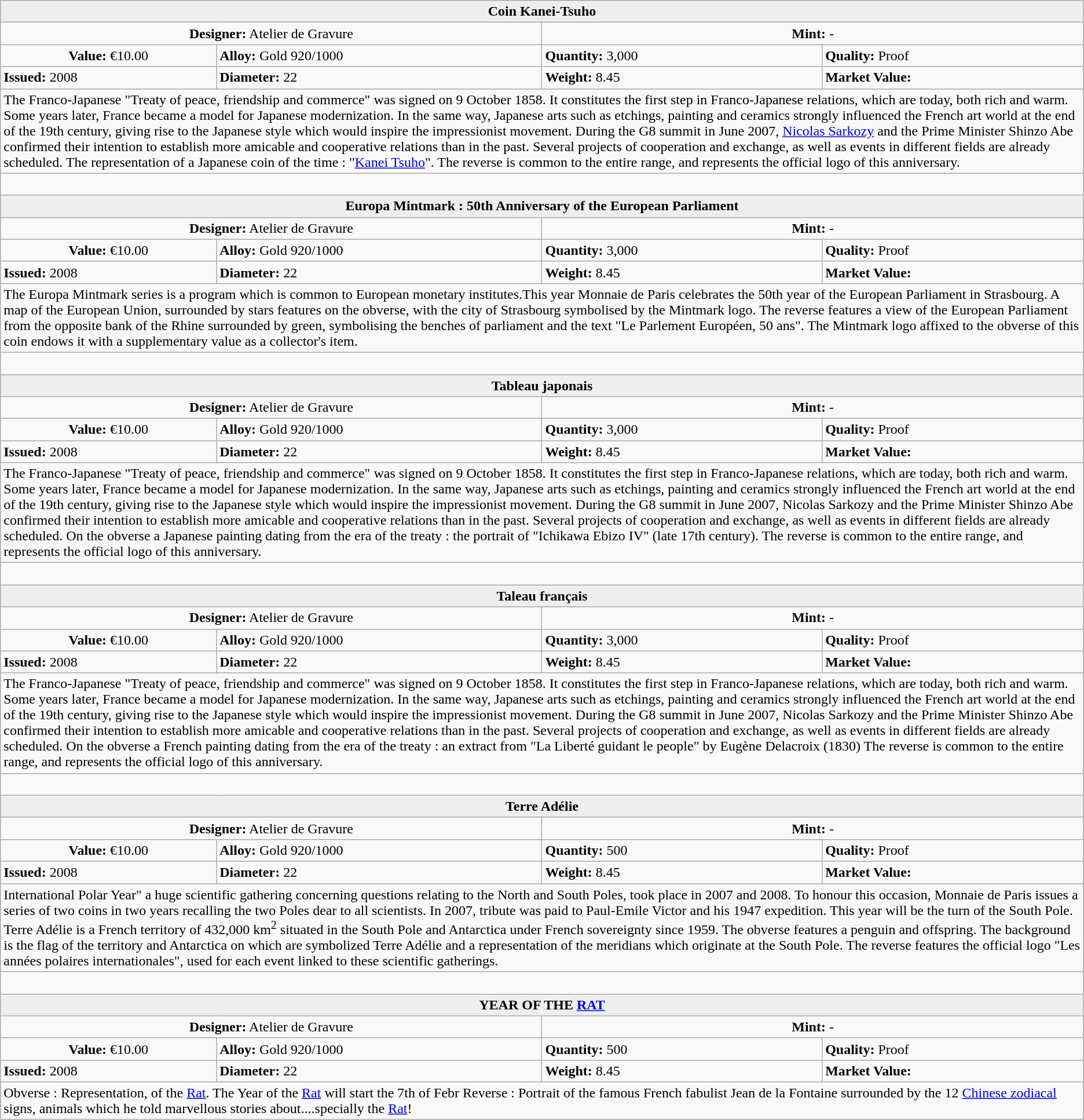<table class="wikitable">
<tr>
<th colspan="4"  style="text-align:center; background:#eee;">Coin Kanei-Tsuho</th>
</tr>
<tr style="text-align:center;">
<td colspan="2"  style="width:50%; "><strong>Designer:</strong> Atelier de Gravure</td>
<td colspan="2"  style="width:50%; "><strong>Mint:</strong> -</td>
</tr>
<tr>
<td align=center><strong>Value:</strong> €10.00</td>
<td><strong>Alloy:</strong> Gold 920/1000</td>
<td><strong>Quantity:</strong> 3,000</td>
<td><strong>Quality:</strong> Proof</td>
</tr>
<tr>
<td><strong>Issued:</strong> 2008</td>
<td><strong>Diameter:</strong> 22</td>
<td><strong>Weight:</strong> 8.45</td>
<td><strong>Market Value:</strong></td>
</tr>
<tr>
<td colspan="4" style="text-align:left;">The Franco-Japanese "Treaty of peace, friendship and commerce" was signed on 9 October 1858. It constitutes the first step in Franco-Japanese relations, which are today, both rich and warm. Some years later, France became a model for Japanese modernization. In the same way, Japanese arts such as etchings, painting and ceramics strongly influenced the French art world at the end of the 19th century, giving rise to the Japanese style which would inspire the impressionist movement. During the G8 summit in June 2007, <a href='#'>Nicolas Sarkozy</a> and the Prime Minister Shinzo Abe confirmed their intention to establish more amicable and cooperative relations than in the past. Several projects of cooperation and exchange, as well as events in different fields are already scheduled. The representation of a Japanese coin of the time : "<a href='#'>Kanei Tsuho</a>". The reverse is common to the entire range, and represents the official logo of this anniversary.</td>
</tr>
<tr>
<td colspan="4"> </td>
</tr>
<tr>
<th colspan="4"  style="text-align:center; background:#eee;">Europa Mintmark : 50th Anniversary of the European Parliament</th>
</tr>
<tr style="text-align:center;">
<td colspan="2"  style="width:50%; "><strong>Designer:</strong> Atelier de Gravure</td>
<td colspan="2"  style="width:50%; "><strong>Mint:</strong> -</td>
</tr>
<tr>
<td align=center><strong>Value:</strong> €10.00</td>
<td><strong>Alloy:</strong> Gold 920/1000</td>
<td><strong>Quantity:</strong> 3,000</td>
<td><strong>Quality:</strong> Proof</td>
</tr>
<tr>
<td><strong>Issued:</strong> 2008</td>
<td><strong>Diameter:</strong> 22</td>
<td><strong>Weight:</strong> 8.45</td>
<td><strong>Market Value:</strong></td>
</tr>
<tr>
<td colspan="4" style="text-align:left;">The Europa Mintmark series is a program which is common to European monetary institutes.This year Monnaie de Paris celebrates the 50th year of the European Parliament in Strasbourg. A map of the European Union, surrounded by stars features on the obverse, with the city of Strasbourg symbolised by the Mintmark logo. The reverse features a view of the European Parliament from the opposite bank of the Rhine surrounded by green, symbolising the benches of parliament and the text "Le Parlement Européen, 50 ans". The Mintmark logo affixed to the obverse of this coin endows it with a supplementary value as a collector's item.</td>
</tr>
<tr>
<td colspan="4"> </td>
</tr>
<tr>
<th colspan="4"  style="text-align:center; background:#eee;">Tableau japonais</th>
</tr>
<tr style="text-align:center;">
<td colspan="2"  style="width:50%; "><strong>Designer:</strong> Atelier de Gravure</td>
<td colspan="2"  style="width:50%; "><strong>Mint:</strong> -</td>
</tr>
<tr>
<td align=center><strong>Value:</strong> €10.00</td>
<td><strong>Alloy:</strong> Gold 920/1000</td>
<td><strong>Quantity:</strong> 3,000</td>
<td><strong>Quality:</strong> Proof</td>
</tr>
<tr>
<td><strong>Issued:</strong> 2008</td>
<td><strong>Diameter:</strong> 22</td>
<td><strong>Weight:</strong> 8.45</td>
<td><strong>Market Value:</strong></td>
</tr>
<tr>
<td colspan="4" style="text-align:left;">The Franco-Japanese "Treaty of peace, friendship and commerce" was signed on 9 October 1858. It constitutes the first step in Franco-Japanese relations, which are today, both rich and warm. Some years later, France became a model for Japanese modernization. In the same way, Japanese arts such as etchings, painting and ceramics strongly influenced the French art world at the end of the 19th century, giving rise to the Japanese style which would inspire the impressionist movement. During the G8 summit in June 2007, Nicolas Sarkozy and the Prime Minister Shinzo Abe confirmed their intention to establish more amicable and cooperative relations than in the past. Several projects of cooperation and exchange, as well as events in different fields are already scheduled. On the obverse a Japanese painting dating from the era of the treaty : the portrait of "Ichikawa Ebizo IV" (late 17th century). The reverse is common to the entire range, and represents the official logo of this anniversary.</td>
</tr>
<tr>
<td colspan="4"> </td>
</tr>
<tr>
<th colspan="4"  style="text-align:center; background:#eee;">Taleau français</th>
</tr>
<tr style="text-align:center;">
<td colspan="2"  style="width:50%; "><strong>Designer:</strong> Atelier de Gravure</td>
<td colspan="2"  style="width:50%; "><strong>Mint:</strong> -</td>
</tr>
<tr>
<td align=center><strong>Value:</strong> €10.00</td>
<td><strong>Alloy:</strong> Gold 920/1000</td>
<td><strong>Quantity:</strong> 3,000</td>
<td><strong>Quality:</strong> Proof</td>
</tr>
<tr>
<td><strong>Issued:</strong> 2008</td>
<td><strong>Diameter:</strong> 22</td>
<td><strong>Weight:</strong> 8.45</td>
<td><strong>Market Value:</strong></td>
</tr>
<tr>
<td colspan="4" style="text-align:left;">The Franco-Japanese "Treaty of peace, friendship and commerce" was signed on 9 October 1858. It constitutes the first step in Franco-Japanese relations, which are today, both rich and warm. Some years later, France became a model for Japanese modernization. In the same way, Japanese arts such as etchings, painting and ceramics strongly influenced the French art world at the end of the 19th century, giving rise to the Japanese style which would inspire the impressionist movement. During the G8 summit in June 2007, Nicolas Sarkozy and the Prime Minister Shinzo Abe confirmed their intention to establish more amicable and cooperative relations than in the past. Several projects of cooperation and exchange, as well as events in different fields are already scheduled. On the obverse a French painting dating from the era of the treaty : an extract from "La Liberté guidant le people" by Eugène Delacroix (1830) The reverse is common to the entire range, and represents the official logo of this anniversary.</td>
</tr>
<tr>
<td colspan="4"> </td>
</tr>
<tr>
<th colspan="4"  style="text-align:center; background:#eee;">Terre Adélie</th>
</tr>
<tr style="text-align:center;">
<td colspan="2"  style="width:50%; "><strong>Designer:</strong> Atelier de Gravure</td>
<td colspan="2"  style="width:50%; "><strong>Mint:</strong> -</td>
</tr>
<tr>
<td align=center><strong>Value:</strong> €10.00</td>
<td><strong>Alloy:</strong> Gold 920/1000</td>
<td><strong>Quantity:</strong> 500</td>
<td><strong>Quality:</strong> Proof</td>
</tr>
<tr>
<td><strong>Issued:</strong> 2008</td>
<td><strong>Diameter:</strong> 22</td>
<td><strong>Weight:</strong> 8.45</td>
<td><strong>Market Value:</strong></td>
</tr>
<tr>
<td colspan="4" style="text-align:left;">International Polar Year" a huge scientific gathering concerning questions relating to the North and South Poles, took place in 2007 and 2008. To honour this occasion, Monnaie de Paris issues a series of two coins in two years recalling the two Poles dear to all scientists. In 2007, tribute was paid to Paul-Emile Victor and his 1947 expedition. This year will be the turn of the South Pole. Terre Adélie is a French territory of 432,000 km<sup>2</sup> situated in the South Pole and Antarctica under French sovereignty since 1959. The obverse features a penguin and offspring. The background is the flag of the territory and Antarctica on which are symbolized Terre Adélie and a representation of the meridians which originate at the South Pole. The reverse features the official logo "Les années polaires internationales", used for each event linked to these scientific gatherings.</td>
</tr>
<tr>
<td colspan="4"> </td>
</tr>
<tr>
<th colspan="4"  style="text-align:center; background:#eee;">YEAR OF THE <a href='#'>RAT</a></th>
</tr>
<tr style="text-align:center;">
<td colspan="2"  style="width:50%; "><strong>Designer:</strong> Atelier de Gravure</td>
<td colspan="2"  style="width:50%; "><strong>Mint:</strong> -</td>
</tr>
<tr>
<td align=center><strong>Value:</strong> €10.00</td>
<td><strong>Alloy:</strong> Gold 920/1000</td>
<td><strong>Quantity:</strong> 500</td>
<td><strong>Quality:</strong> Proof</td>
</tr>
<tr>
<td><strong>Issued:</strong> 2008</td>
<td><strong>Diameter:</strong> 22</td>
<td><strong>Weight:</strong> 8.45</td>
<td><strong>Market Value:</strong></td>
</tr>
<tr>
<td colspan="4" style="text-align:left;">Obverse : Representation, of the <a href='#'>Rat</a>. The Year of the <a href='#'>Rat</a> will start the 7th of Febr Reverse : Portrait of the famous French fabulist Jean de la Fontaine surrounded by the 12 <a href='#'>Chinese zodiacal</a> signs, animals which he told marvellous stories about....specially the <a href='#'>Rat</a>!</td>
</tr>
</table>
